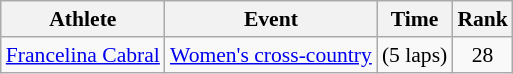<table class="wikitable" style="font-size:90%">
<tr>
<th>Athlete</th>
<th>Event</th>
<th>Time</th>
<th>Rank</th>
</tr>
<tr align=center>
<td align=left><a href='#'>Francelina Cabral</a></td>
<td align=left><a href='#'>Women's cross-country</a></td>
<td> (5 laps)</td>
<td>28</td>
</tr>
</table>
